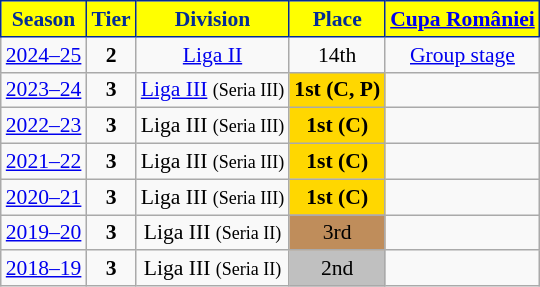<table class="wikitable" style="text-align:center; font-size:90%">
<tr>
<th style="background:#FFFF00;color:#032c96;border:1px solid #032c96;">Season</th>
<th style="background:#FFFF00;color:#032c96;border:1px solid #032c96;">Tier</th>
<th style="background:#FFFF00;color:#032c96;border:1px solid #032c96;">Division</th>
<th style="background:#FFFF00;color:#032c96;border:1px solid #032c96;">Place</th>
<th style="background:#FFFF00;color:#032c96;border:1px solid #032c96;"><a href='#'>Cupa României</a></th>
</tr>
<tr>
<td><a href='#'>2024–25</a></td>
<td><strong>2</strong></td>
<td><a href='#'>Liga II</a></td>
<td>14th</td>
<td><a href='#'>Group stage</a></td>
</tr>
<tr>
<td><a href='#'>2023–24</a></td>
<td><strong>3</strong></td>
<td><a href='#'>Liga III</a> <small>(Seria III)</small></td>
<td align=center bgcolor=gold><strong>1st (C, P)</strong></td>
<td></td>
</tr>
<tr>
<td><a href='#'>2022–23</a></td>
<td><strong>3</strong></td>
<td>Liga III <small>(Seria III)</small></td>
<td align=center bgcolor=gold><strong>1st (C)</strong></td>
<td></td>
</tr>
<tr>
<td><a href='#'>2021–22</a></td>
<td><strong>3</strong></td>
<td>Liga III <small>(Seria III)</small></td>
<td align=center bgcolor=gold><strong>1st (C)</strong></td>
<td></td>
</tr>
<tr>
<td><a href='#'>2020–21</a></td>
<td><strong>3</strong></td>
<td>Liga III <small>(Seria III)</small></td>
<td align=center bgcolor=gold><strong>1st (C)</strong></td>
<td></td>
</tr>
<tr>
<td><a href='#'>2019–20</a></td>
<td><strong>3</strong></td>
<td>Liga III <small>(Seria II)</small></td>
<td align=center bgcolor=#BF8D5B>3rd</td>
<td></td>
</tr>
<tr>
<td><a href='#'>2018–19</a></td>
<td><strong>3</strong></td>
<td>Liga III <small>(Seria II)</small></td>
<td align=center bgcolor=silver>2nd</td>
<td></td>
</tr>
</table>
